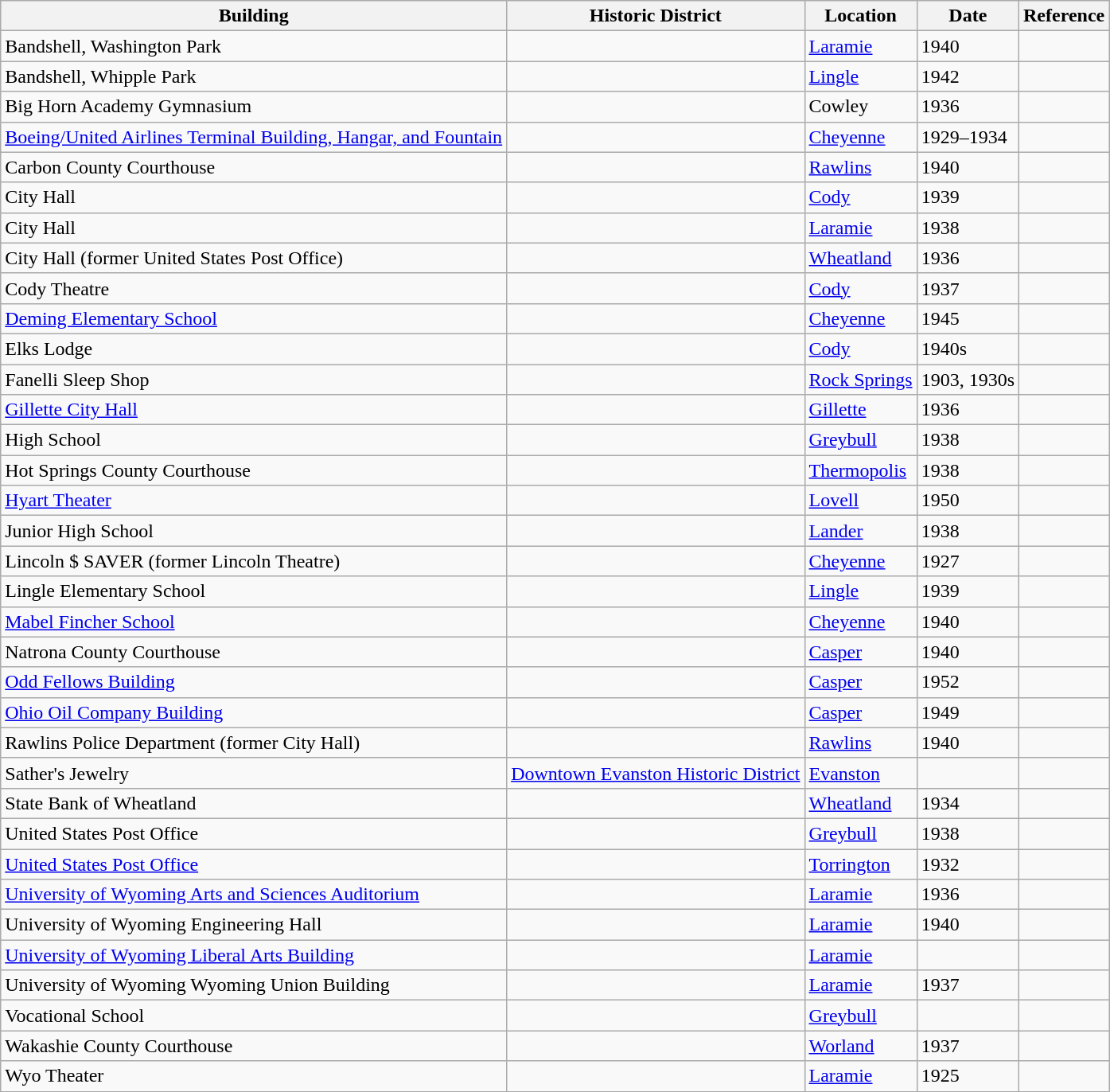<table class="wikitable sortable">
<tr>
<th>Building</th>
<th>Historic District</th>
<th>Location</th>
<th>Date</th>
<th>Reference</th>
</tr>
<tr>
<td>Bandshell, Washington Park</td>
<td></td>
<td><a href='#'>Laramie</a></td>
<td>1940</td>
<td></td>
</tr>
<tr>
<td>Bandshell, Whipple Park</td>
<td></td>
<td><a href='#'>Lingle</a></td>
<td>1942</td>
<td></td>
</tr>
<tr>
<td>Big Horn Academy Gymnasium</td>
<td></td>
<td>Cowley</td>
<td>1936</td>
<td></td>
</tr>
<tr>
<td><a href='#'>Boeing/United Airlines Terminal Building, Hangar, and Fountain</a></td>
<td></td>
<td><a href='#'>Cheyenne</a></td>
<td>1929–1934</td>
<td></td>
</tr>
<tr>
<td>Carbon County Courthouse</td>
<td></td>
<td><a href='#'>Rawlins</a></td>
<td>1940</td>
<td></td>
</tr>
<tr>
<td>City Hall</td>
<td></td>
<td><a href='#'>Cody</a></td>
<td>1939</td>
<td></td>
</tr>
<tr>
<td>City Hall</td>
<td></td>
<td><a href='#'>Laramie</a></td>
<td>1938</td>
<td></td>
</tr>
<tr>
<td>City Hall (former United States Post Office)</td>
<td></td>
<td><a href='#'>Wheatland</a></td>
<td>1936</td>
<td></td>
</tr>
<tr>
<td>Cody Theatre</td>
<td></td>
<td><a href='#'>Cody</a></td>
<td>1937</td>
<td></td>
</tr>
<tr>
<td><a href='#'>Deming Elementary School</a></td>
<td></td>
<td><a href='#'>Cheyenne</a></td>
<td>1945</td>
<td></td>
</tr>
<tr>
<td>Elks Lodge</td>
<td></td>
<td><a href='#'>Cody</a></td>
<td>1940s</td>
<td></td>
</tr>
<tr>
<td>Fanelli Sleep Shop</td>
<td></td>
<td><a href='#'>Rock Springs</a></td>
<td>1903, 1930s</td>
<td></td>
</tr>
<tr>
<td><a href='#'>Gillette City Hall</a></td>
<td></td>
<td><a href='#'>Gillette</a></td>
<td>1936</td>
<td></td>
</tr>
<tr>
<td>High School</td>
<td></td>
<td><a href='#'>Greybull</a></td>
<td>1938</td>
<td></td>
</tr>
<tr>
<td>Hot Springs County Courthouse</td>
<td></td>
<td><a href='#'>Thermopolis</a></td>
<td>1938</td>
<td></td>
</tr>
<tr>
<td><a href='#'>Hyart Theater</a></td>
<td></td>
<td><a href='#'>Lovell</a></td>
<td>1950</td>
<td></td>
</tr>
<tr>
<td>Junior High School</td>
<td></td>
<td><a href='#'>Lander</a></td>
<td>1938</td>
<td></td>
</tr>
<tr>
<td>Lincoln $ SAVER (former Lincoln Theatre)</td>
<td></td>
<td><a href='#'>Cheyenne</a></td>
<td>1927</td>
<td></td>
</tr>
<tr>
<td>Lingle Elementary School</td>
<td></td>
<td><a href='#'>Lingle</a></td>
<td>1939</td>
<td></td>
</tr>
<tr>
<td><a href='#'>Mabel Fincher School</a></td>
<td></td>
<td><a href='#'>Cheyenne</a></td>
<td>1940</td>
<td></td>
</tr>
<tr>
<td>Natrona County Courthouse</td>
<td></td>
<td><a href='#'>Casper</a></td>
<td>1940</td>
<td></td>
</tr>
<tr>
<td><a href='#'>Odd Fellows Building</a></td>
<td></td>
<td><a href='#'>Casper</a></td>
<td>1952</td>
<td></td>
</tr>
<tr>
<td><a href='#'>Ohio Oil Company Building</a></td>
<td></td>
<td><a href='#'>Casper</a></td>
<td>1949</td>
<td></td>
</tr>
<tr>
<td>Rawlins Police Department (former City Hall)</td>
<td></td>
<td><a href='#'>Rawlins</a></td>
<td>1940</td>
<td></td>
</tr>
<tr>
<td>Sather's Jewelry</td>
<td><a href='#'>Downtown Evanston Historic District</a></td>
<td><a href='#'>Evanston</a></td>
<td></td>
<td></td>
</tr>
<tr>
<td>State Bank of Wheatland</td>
<td></td>
<td><a href='#'>Wheatland</a></td>
<td>1934</td>
<td></td>
</tr>
<tr>
<td>United States Post Office</td>
<td></td>
<td><a href='#'>Greybull</a></td>
<td>1938</td>
<td></td>
</tr>
<tr>
<td><a href='#'>United States Post Office</a></td>
<td></td>
<td><a href='#'>Torrington</a></td>
<td>1932</td>
<td></td>
</tr>
<tr>
<td><a href='#'>University of Wyoming Arts and Sciences Auditorium</a></td>
<td></td>
<td><a href='#'>Laramie</a></td>
<td>1936</td>
<td></td>
</tr>
<tr>
<td>University of Wyoming Engineering Hall</td>
<td></td>
<td><a href='#'>Laramie</a></td>
<td>1940</td>
<td></td>
</tr>
<tr>
<td><a href='#'>University of Wyoming Liberal Arts Building</a></td>
<td></td>
<td><a href='#'>Laramie</a></td>
<td></td>
<td></td>
</tr>
<tr>
<td>University of Wyoming Wyoming Union Building</td>
<td></td>
<td><a href='#'>Laramie</a></td>
<td>1937</td>
<td></td>
</tr>
<tr>
<td>Vocational School</td>
<td></td>
<td><a href='#'>Greybull</a></td>
<td></td>
<td></td>
</tr>
<tr>
<td>Wakashie County Courthouse</td>
<td></td>
<td><a href='#'>Worland</a></td>
<td>1937</td>
<td></td>
</tr>
<tr>
<td>Wyo Theater</td>
<td></td>
<td><a href='#'>Laramie</a></td>
<td>1925</td>
<td></td>
</tr>
</table>
